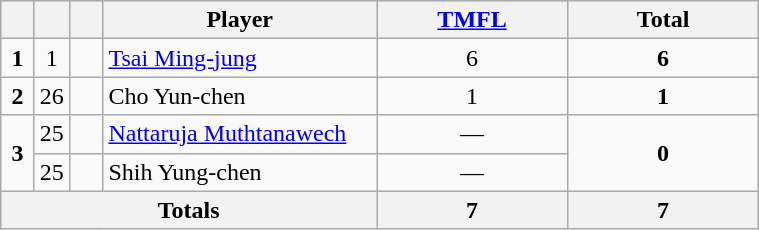<table class="wikitable" style="text-align:center">
<tr>
<th width=15></th>
<th width=15></th>
<th width=15></th>
<th width=175>Player</th>
<th width=120><a href='#'>TMFL</a></th>
<th width=120>Total</th>
</tr>
<tr>
<td><strong>1</strong></td>
<td>1</td>
<td></td>
<td align=left><a href='#'>Tsai Ming-jung</a></td>
<td>6</td>
<td><strong>6</strong></td>
</tr>
<tr>
<td><strong>2</strong></td>
<td>26</td>
<td></td>
<td align=left>Cho Yun-chen</td>
<td>1</td>
<td><strong>1</strong></td>
</tr>
<tr>
<td rowspan=2><strong>3</strong></td>
<td>25</td>
<td></td>
<td align=left><a href='#'>Nattaruja Muthtanawech</a></td>
<td>—</td>
<td rowspan=2><strong>0</strong></td>
</tr>
<tr>
<td>25</td>
<td></td>
<td align=left>Shih Yung-chen</td>
<td>—</td>
</tr>
<tr>
<th colspan=4><strong>Totals</strong></th>
<th><strong>7</strong></th>
<th><strong>7</strong></th>
</tr>
</table>
